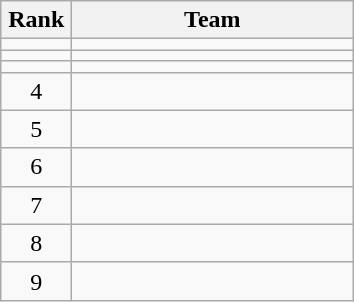<table class="wikitable" style="text-align: center;">
<tr>
<th width=40>Rank</th>
<th width=180>Team</th>
</tr>
<tr align=center>
<td></td>
<td style="text-align:left;"></td>
</tr>
<tr align=center>
<td></td>
<td style="text-align:left;"></td>
</tr>
<tr align=center>
<td></td>
<td style="text-align:left;"></td>
</tr>
<tr align=center>
<td>4</td>
<td style="text-align:left;"></td>
</tr>
<tr align=center>
<td>5</td>
<td style="text-align:left;"></td>
</tr>
<tr align=center>
<td>6</td>
<td style="text-align:left;"></td>
</tr>
<tr align=center>
<td>7</td>
<td style="text-align:left;"></td>
</tr>
<tr align=center>
<td>8</td>
<td style="text-align:left;"></td>
</tr>
<tr align=center>
<td>9</td>
<td style="text-align:left;"></td>
</tr>
</table>
